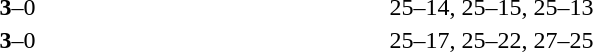<table>
<tr>
<th width=200></th>
<th width=80></th>
<th width=200></th>
<th width=220></th>
</tr>
<tr>
<td align=right><strong></strong></td>
<td align=center><strong>3</strong>–0</td>
<td></td>
<td>25–14, 25–15, 25–13</td>
</tr>
<tr>
<td align=right><strong></strong></td>
<td align=center><strong>3</strong>–0</td>
<td></td>
<td>25–17, 25–22, 27–25</td>
</tr>
</table>
